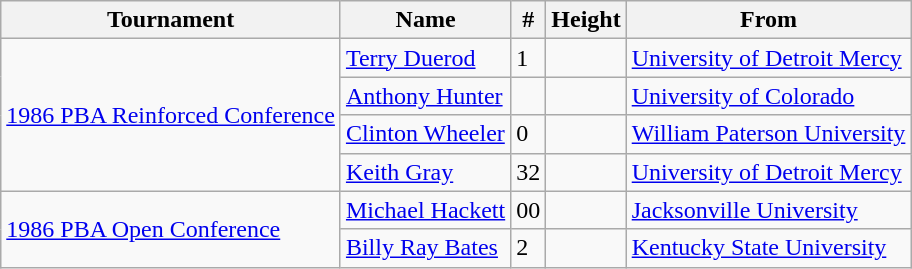<table class="wikitable">
<tr>
<th>Tournament</th>
<th>Name</th>
<th>#</th>
<th>Height</th>
<th>From</th>
</tr>
<tr>
<td rowspan=4><a href='#'>1986 PBA Reinforced Conference</a></td>
<td><a href='#'>Terry Duerod</a></td>
<td>1</td>
<td></td>
<td><a href='#'>University of Detroit Mercy</a></td>
</tr>
<tr>
<td><a href='#'>Anthony Hunter</a></td>
<td></td>
<td></td>
<td><a href='#'>University of Colorado</a></td>
</tr>
<tr>
<td><a href='#'>Clinton Wheeler</a></td>
<td>0</td>
<td></td>
<td><a href='#'>William Paterson University</a></td>
</tr>
<tr>
<td><a href='#'>Keith Gray</a></td>
<td>32</td>
<td></td>
<td><a href='#'>University of Detroit Mercy</a></td>
</tr>
<tr>
<td rowspan=2><a href='#'>1986 PBA Open Conference</a></td>
<td><a href='#'>Michael Hackett</a></td>
<td>00</td>
<td></td>
<td><a href='#'>Jacksonville University</a></td>
</tr>
<tr>
<td><a href='#'>Billy Ray Bates</a></td>
<td>2</td>
<td></td>
<td><a href='#'>Kentucky State University</a></td>
</tr>
</table>
